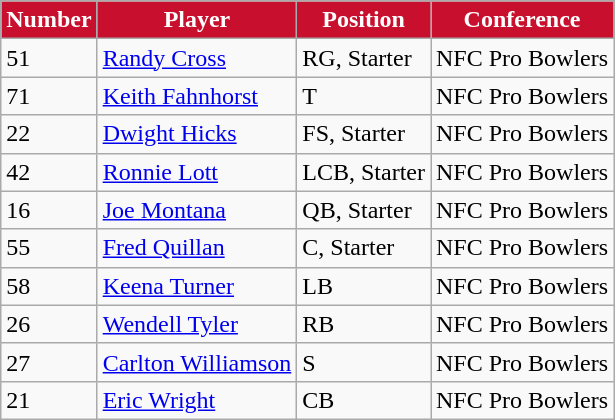<table class="wikitable">
<tr>
<th style="color:#FFFFFF; background:#C8102E;">Number</th>
<th style="color:#FFFFFF; background:#C8102E;">Player</th>
<th style="color:#FFFFFF; background:#C8102E;">Position</th>
<th style="color:#FFFFFF; background:#C8102E;">Conference</th>
</tr>
<tr>
<td>51</td>
<td><a href='#'>Randy Cross</a></td>
<td>RG, Starter</td>
<td>NFC Pro Bowlers</td>
</tr>
<tr>
<td>71</td>
<td><a href='#'>Keith Fahnhorst</a></td>
<td>T</td>
<td>NFC Pro Bowlers</td>
</tr>
<tr>
<td>22</td>
<td><a href='#'>Dwight Hicks</a></td>
<td>FS, Starter</td>
<td>NFC Pro Bowlers</td>
</tr>
<tr>
<td>42</td>
<td><a href='#'>Ronnie Lott</a></td>
<td>LCB, Starter</td>
<td>NFC Pro Bowlers</td>
</tr>
<tr>
<td>16</td>
<td><a href='#'>Joe Montana</a></td>
<td>QB, Starter</td>
<td>NFC Pro Bowlers</td>
</tr>
<tr>
<td>55</td>
<td><a href='#'>Fred Quillan</a></td>
<td>C, Starter</td>
<td>NFC Pro Bowlers</td>
</tr>
<tr>
<td>58</td>
<td><a href='#'>Keena Turner</a></td>
<td>LB</td>
<td>NFC Pro Bowlers</td>
</tr>
<tr>
<td>26</td>
<td><a href='#'>Wendell Tyler</a></td>
<td>RB</td>
<td>NFC Pro Bowlers</td>
</tr>
<tr>
<td>27</td>
<td><a href='#'>Carlton Williamson</a></td>
<td>S</td>
<td>NFC Pro Bowlers</td>
</tr>
<tr>
<td>21</td>
<td><a href='#'>Eric Wright</a></td>
<td>CB</td>
<td>NFC Pro Bowlers</td>
</tr>
</table>
